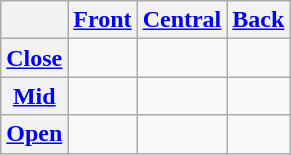<table class="wikitable" style="text-align:center">
<tr>
<th></th>
<th><a href='#'>Front</a></th>
<th><a href='#'>Central</a></th>
<th><a href='#'>Back</a></th>
</tr>
<tr align="center">
<th><a href='#'>Close</a></th>
<td> </td>
<td></td>
<td> </td>
</tr>
<tr>
<th><a href='#'>Mid</a></th>
<td></td>
<td></td>
<td></td>
</tr>
<tr align="center">
<th><a href='#'>Open</a></th>
<td></td>
<td> </td>
<td></td>
</tr>
</table>
